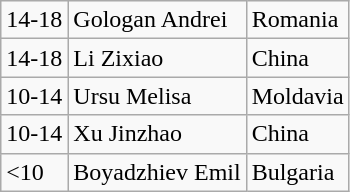<table class="wikitable">
<tr>
<td>14-18</td>
<td>Gologan Andrei</td>
<td>Romania</td>
</tr>
<tr>
<td>14-18</td>
<td>Li Zixiao</td>
<td>China</td>
</tr>
<tr>
<td>10-14</td>
<td>Ursu Melisa</td>
<td>Moldavia</td>
</tr>
<tr>
<td>10-14</td>
<td>Xu Jinzhao</td>
<td>China</td>
</tr>
<tr>
<td><10</td>
<td>Boyadzhiev Emil</td>
<td>Bulgaria</td>
</tr>
</table>
